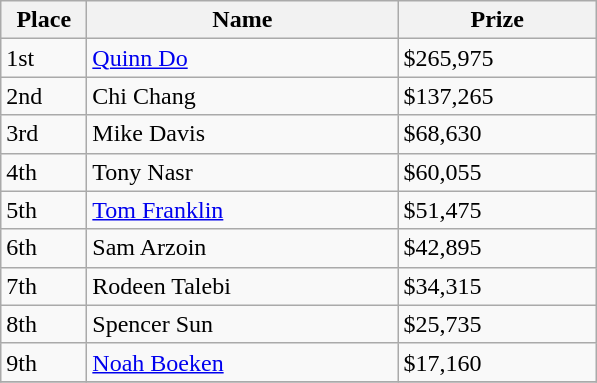<table class="wikitable">
<tr>
<th width="50">Place</th>
<th width="200">Name</th>
<th width="125">Prize</th>
</tr>
<tr>
<td>1st</td>
<td><a href='#'>Quinn Do</a></td>
<td>$265,975</td>
</tr>
<tr>
<td>2nd</td>
<td>Chi Chang</td>
<td>$137,265</td>
</tr>
<tr>
<td>3rd</td>
<td>Mike Davis</td>
<td>$68,630</td>
</tr>
<tr>
<td>4th</td>
<td>Tony Nasr</td>
<td>$60,055</td>
</tr>
<tr>
<td>5th</td>
<td><a href='#'>Tom Franklin</a></td>
<td>$51,475</td>
</tr>
<tr>
<td>6th</td>
<td>Sam Arzoin</td>
<td>$42,895</td>
</tr>
<tr>
<td>7th</td>
<td>Rodeen Talebi</td>
<td>$34,315</td>
</tr>
<tr>
<td>8th</td>
<td>Spencer Sun</td>
<td>$25,735</td>
</tr>
<tr>
<td>9th</td>
<td><a href='#'>Noah Boeken</a></td>
<td>$17,160</td>
</tr>
<tr>
</tr>
</table>
